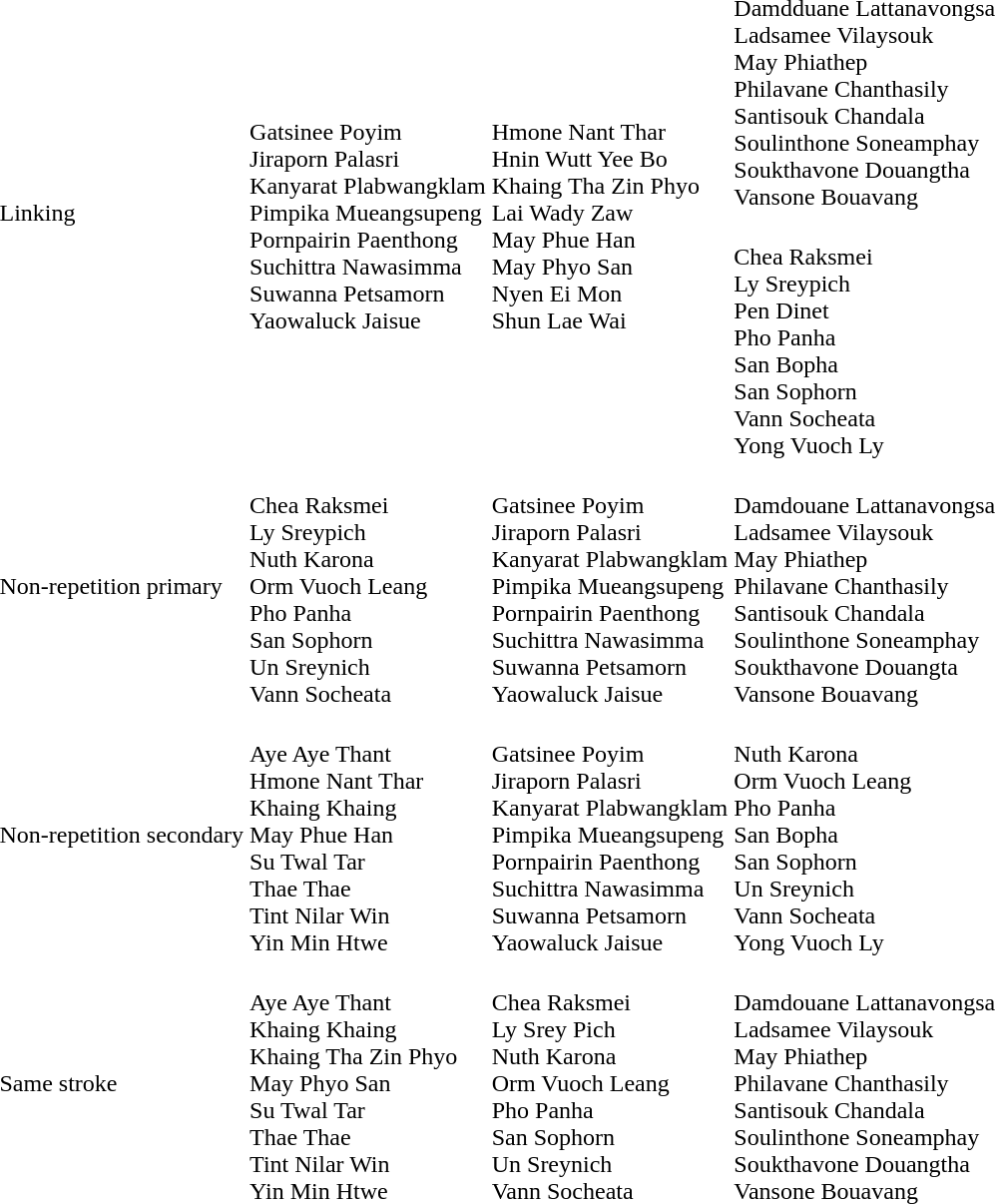<table>
<tr>
<td rowspan=2>Linking</td>
<td rowspan=2 nowrap><br>Gatsinee Poyim<br>Jiraporn Palasri<br>Kanyarat Plabwangklam<br>Pimpika Mueangsupeng<br>Pornpairin Paenthong<br>Suchittra Nawasimma<br>Suwanna Petsamorn<br>Yaowaluck Jaisue</td>
<td rowspan=2><br>Hmone Nant Thar<br>Hnin Wutt Yee Bo<br>Khaing Tha Zin Phyo<br>Lai Wady Zaw<br>May Phue Han<br>May Phyo San<br>Nyen Ei Mon<br>Shun Lae Wai</td>
<td><br>Damdduane Lattanavongsa<br>Ladsamee Vilaysouk<br>May Phiathep<br>Philavane Chanthasily<br>Santisouk Chandala<br>Soulinthone Soneamphay<br>Soukthavone Douangtha<br>Vansone Bouavang</td>
</tr>
<tr>
<td><br>Chea Raksmei<br>Ly Sreypich<br>Pen Dinet<br>Pho Panha<br>San Bopha<br>San Sophorn<br>Vann Socheata<br>Yong Vuoch Ly</td>
</tr>
<tr>
<td>Non-repetition primary</td>
<td><br>Chea Raksmei<br>Ly Sreypich<br>Nuth Karona<br>Orm Vuoch Leang<br>Pho Panha<br>San Sophorn<br>Un Sreynich<br>Vann Socheata</td>
<td nowrap><br>Gatsinee Poyim<br>Jiraporn Palasri<br>Kanyarat Plabwangklam<br>Pimpika Mueangsupeng<br>Pornpairin Paenthong<br>Suchittra Nawasimma<br>Suwanna Petsamorn<br>Yaowaluck Jaisue<br></td>
<td nowrap><br>Damdouane Lattanavongsa<br>Ladsamee Vilaysouk<br>May Phiathep<br>Philavane Chanthasily<br>Santisouk Chandala<br>Soulinthone Soneamphay<br>Soukthavone Douangta<br>Vansone Bouavang</td>
</tr>
<tr>
<td>Non-repetition secondary</td>
<td><br>Aye Aye Thant<br>Hmone Nant Thar<br>Khaing Khaing<br>May Phue Han<br>Su Twal Tar<br>Thae Thae<br>Tint Nilar Win<br>Yin Min Htwe</td>
<td><br>Gatsinee Poyim<br>Jiraporn Palasri<br>Kanyarat Plabwangklam<br>Pimpika Mueangsupeng<br>Pornpairin Paenthong<br>Suchittra Nawasimma<br>Suwanna Petsamorn<br>Yaowaluck Jaisue</td>
<td><br>Nuth Karona<br>Orm Vuoch Leang<br>Pho Panha<br>San Bopha<br>San Sophorn<br>Un Sreynich<br>Vann Socheata<br>Yong Vuoch Ly</td>
</tr>
<tr>
<td>Same stroke</td>
<td><br>Aye Aye Thant<br>Khaing Khaing<br>Khaing Tha Zin Phyo<br>May Phyo San<br>Su Twal Tar<br>Thae Thae<br>Tint Nilar Win<br>Yin Min Htwe</td>
<td><br>Chea Raksmei<br>Ly Srey Pich<br>Nuth Karona<br>Orm Vuoch Leang<br>Pho Panha<br>San Sophorn<br>Un Sreynich<br>Vann Socheata</td>
<td><br>Damdouane Lattanavongsa<br>Ladsamee Vilaysouk<br>May Phiathep<br>Philavane Chanthasily<br>Santisouk Chandala<br>Soulinthone Soneamphay<br>Soukthavone Douangtha<br>Vansone Bouavang</td>
</tr>
</table>
